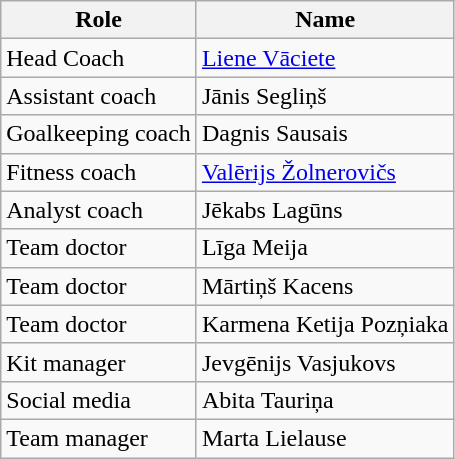<table class="wikitable">
<tr>
<th>Role</th>
<th>Name</th>
</tr>
<tr>
<td>Head Coach</td>
<td> <a href='#'>Liene Vāciete</a></td>
</tr>
<tr>
<td>Assistant coach</td>
<td> Jānis Segliņš</td>
</tr>
<tr>
<td>Goalkeeping coach</td>
<td> Dagnis Sausais</td>
</tr>
<tr>
<td>Fitness coach</td>
<td> <a href='#'>Valērijs Žolnerovičs</a></td>
</tr>
<tr>
<td>Analyst coach</td>
<td> Jēkabs Lagūns</td>
</tr>
<tr>
<td>Team doctor</td>
<td> Līga Meija</td>
</tr>
<tr>
<td>Team doctor</td>
<td> Mārtiņš Kacens</td>
</tr>
<tr>
<td>Team doctor</td>
<td> Karmena Ketija Pozņiaka</td>
</tr>
<tr>
<td>Kit manager</td>
<td> Jevgēnijs Vasjukovs</td>
</tr>
<tr>
<td>Social media</td>
<td> Abita Tauriņa</td>
</tr>
<tr>
<td>Team manager</td>
<td> Marta Lielause</td>
</tr>
</table>
